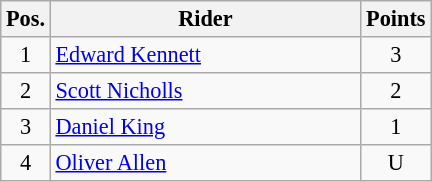<table class=wikitable style="font-size:93%;">
<tr>
<th width=25px>Pos.</th>
<th width=200px>Rider</th>
<th width=40px>Points</th>
</tr>
<tr align=center >
<td>1</td>
<td align=left><a href='#'>Edward Kennett</a></td>
<td>3</td>
</tr>
<tr align=center >
<td>2</td>
<td align=left><a href='#'>Scott Nicholls</a></td>
<td>2</td>
</tr>
<tr align=center>
<td>3</td>
<td align=left><a href='#'>Daniel King</a></td>
<td>1</td>
</tr>
<tr align=center>
<td>4</td>
<td align=left><a href='#'>Oliver Allen</a></td>
<td>U</td>
</tr>
</table>
